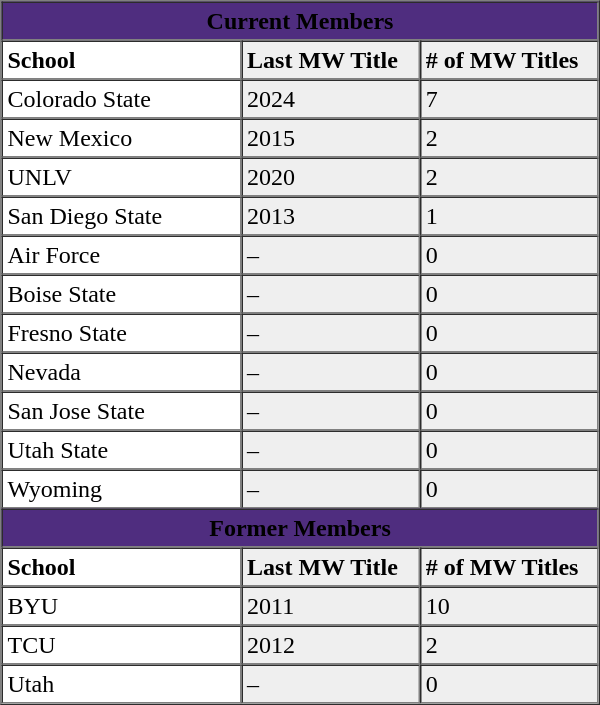<table border="1" cellpadding="3" cellspacing="0" align="right" width="400px">
<tr>
<td colspan=4 align="center" bgcolor="#4F2D7F"><span><strong>Current Members</strong></span></td>
</tr>
<tr>
<td style="background:#ffffff;" width="110"><strong>School</strong></td>
<td style="background:#efefef;" width="80"><strong>Last MW Title</strong></td>
<td style="background:#efefef;" width="80"><strong># of MW Titles</strong></td>
</tr>
<tr>
<td bgcolor="#ffffff">Colorado State</td>
<td bgcolor="#efefef">2024</td>
<td bgcolor="#efefef">7</td>
</tr>
<tr>
<td bgcolor="#ffffff">New Mexico</td>
<td bgcolor="#efefef">2015</td>
<td bgcolor="#efefef">2</td>
</tr>
<tr>
<td bgcolor="#ffffff">UNLV</td>
<td bgcolor="#efefef">2020</td>
<td bgcolor="#efefef">2</td>
</tr>
<tr>
<td bgcolor="#ffffff">San Diego State</td>
<td bgcolor="#efefef">2013</td>
<td bgcolor="#efefef">1</td>
</tr>
<tr>
<td bgcolor="#ffffff">Air Force</td>
<td bgcolor="#efefef">–</td>
<td bgcolor="#efefef">0</td>
</tr>
<tr>
<td bgcolor="#ffffff">Boise State</td>
<td bgcolor="#efefef">–</td>
<td bgcolor="#efefef">0</td>
</tr>
<tr>
<td bgcolor="#ffffff">Fresno State</td>
<td bgcolor="#efefef">–</td>
<td bgcolor="#efefef">0</td>
</tr>
<tr>
<td bgcolor="#ffffff">Nevada</td>
<td bgcolor="#efefef">–</td>
<td bgcolor="#efefef">0</td>
</tr>
<tr>
<td bgcolor="#ffffff">San Jose State</td>
<td bgcolor="#efefef">–</td>
<td bgcolor="#efefef">0</td>
</tr>
<tr>
<td bgcolor="#ffffff">Utah State</td>
<td bgcolor="#efefef">–</td>
<td bgcolor="#efefef">0</td>
</tr>
<tr>
<td bgcolor="#ffffff">Wyoming</td>
<td bgcolor="#efefef">–</td>
<td bgcolor="#efefef">0</td>
</tr>
<tr>
<td colspan=4 align="center" bgcolor="#4F2D7F"><span><strong>Former Members</strong></span></td>
</tr>
<tr>
<td style="background:#ffffff;" width="110"><strong>School</strong></td>
<td style="background:#efefef;" width="80"><strong>Last MW Title</strong></td>
<td style="background:#efefef;" width="80"><strong># of MW Titles</strong></td>
</tr>
<tr>
<td bgcolor="#ffffff">BYU</td>
<td bgcolor="#efefef">2011</td>
<td bgcolor="#efefef">10</td>
</tr>
<tr>
<td bgcolor="#ffffff">TCU</td>
<td bgcolor="#efefef">2012</td>
<td bgcolor="#efefef">2</td>
</tr>
<tr>
<td bgcolor="#ffffff">Utah</td>
<td bgcolor="#efefef">–</td>
<td bgcolor="#efefef">0</td>
</tr>
</table>
